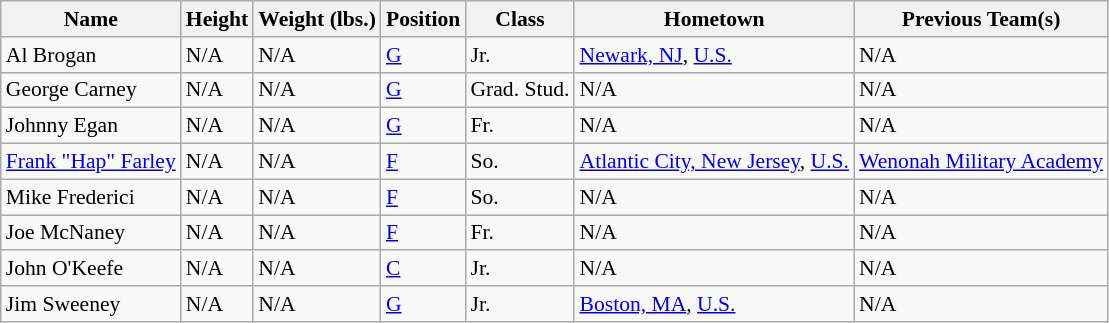<table class="wikitable" style="font-size: 90%">
<tr>
<th>Name</th>
<th>Height</th>
<th>Weight (lbs.)</th>
<th>Position</th>
<th>Class</th>
<th>Hometown</th>
<th>Previous Team(s)</th>
</tr>
<tr>
<td>Al Brogan</td>
<td>N/A</td>
<td>N/A</td>
<td><a href='#'>G</a></td>
<td>Jr.</td>
<td><a href='#'>Newark, NJ</a>, <a href='#'>U.S.</a></td>
<td>N/A</td>
</tr>
<tr>
<td>George Carney</td>
<td>N/A</td>
<td>N/A</td>
<td><a href='#'>G</a></td>
<td>Grad. Stud.</td>
<td>N/A</td>
<td>N/A</td>
</tr>
<tr>
<td>Johnny Egan</td>
<td>N/A</td>
<td>N/A</td>
<td><a href='#'>G</a></td>
<td>Fr.</td>
<td>N/A</td>
<td>N/A</td>
</tr>
<tr>
<td><a href='#'>Frank "Hap" Farley</a></td>
<td>N/A</td>
<td>N/A</td>
<td><a href='#'>F</a></td>
<td>So.</td>
<td><a href='#'>Atlantic City, New Jersey</a>, <a href='#'>U.S.</a></td>
<td><a href='#'>Wenonah Military Academy</a></td>
</tr>
<tr>
<td>Mike Frederici</td>
<td>N/A</td>
<td>N/A</td>
<td><a href='#'>F</a></td>
<td>So.</td>
<td>N/A</td>
<td>N/A</td>
</tr>
<tr>
<td>Joe McNaney</td>
<td>N/A</td>
<td>N/A</td>
<td><a href='#'>F</a></td>
<td>Fr.</td>
<td>N/A</td>
<td>N/A</td>
</tr>
<tr>
<td>John O'Keefe</td>
<td>N/A</td>
<td>N/A</td>
<td><a href='#'>C</a></td>
<td>Jr.</td>
<td>N/A</td>
<td>N/A</td>
</tr>
<tr>
<td>Jim Sweeney</td>
<td>N/A</td>
<td>N/A</td>
<td><a href='#'>G</a></td>
<td>Jr.</td>
<td><a href='#'>Boston, MA</a>, <a href='#'>U.S.</a></td>
<td>N/A</td>
</tr>
</table>
